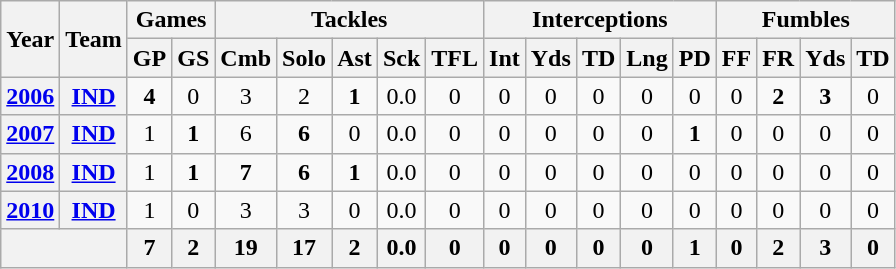<table class="wikitable" style="text-align:center">
<tr>
<th rowspan="2">Year</th>
<th rowspan="2">Team</th>
<th colspan="2">Games</th>
<th colspan="5">Tackles</th>
<th colspan="5">Interceptions</th>
<th colspan="4">Fumbles</th>
</tr>
<tr>
<th>GP</th>
<th>GS</th>
<th>Cmb</th>
<th>Solo</th>
<th>Ast</th>
<th>Sck</th>
<th>TFL</th>
<th>Int</th>
<th>Yds</th>
<th>TD</th>
<th>Lng</th>
<th>PD</th>
<th>FF</th>
<th>FR</th>
<th>Yds</th>
<th>TD</th>
</tr>
<tr>
<th><a href='#'>2006</a></th>
<th><a href='#'>IND</a></th>
<td><strong>4</strong></td>
<td>0</td>
<td>3</td>
<td>2</td>
<td><strong>1</strong></td>
<td>0.0</td>
<td>0</td>
<td>0</td>
<td>0</td>
<td>0</td>
<td>0</td>
<td>0</td>
<td>0</td>
<td><strong>2</strong></td>
<td><strong>3</strong></td>
<td>0</td>
</tr>
<tr>
<th><a href='#'>2007</a></th>
<th><a href='#'>IND</a></th>
<td>1</td>
<td><strong>1</strong></td>
<td>6</td>
<td><strong>6</strong></td>
<td>0</td>
<td>0.0</td>
<td>0</td>
<td>0</td>
<td>0</td>
<td>0</td>
<td>0</td>
<td><strong>1</strong></td>
<td>0</td>
<td>0</td>
<td>0</td>
<td>0</td>
</tr>
<tr>
<th><a href='#'>2008</a></th>
<th><a href='#'>IND</a></th>
<td>1</td>
<td><strong>1</strong></td>
<td><strong>7</strong></td>
<td><strong>6</strong></td>
<td><strong>1</strong></td>
<td>0.0</td>
<td>0</td>
<td>0</td>
<td>0</td>
<td>0</td>
<td>0</td>
<td>0</td>
<td>0</td>
<td>0</td>
<td>0</td>
<td>0</td>
</tr>
<tr>
<th><a href='#'>2010</a></th>
<th><a href='#'>IND</a></th>
<td>1</td>
<td>0</td>
<td>3</td>
<td>3</td>
<td>0</td>
<td>0.0</td>
<td>0</td>
<td>0</td>
<td>0</td>
<td>0</td>
<td>0</td>
<td>0</td>
<td>0</td>
<td>0</td>
<td>0</td>
<td>0</td>
</tr>
<tr>
<th colspan="2"></th>
<th>7</th>
<th>2</th>
<th>19</th>
<th>17</th>
<th>2</th>
<th>0.0</th>
<th>0</th>
<th>0</th>
<th>0</th>
<th>0</th>
<th>0</th>
<th>1</th>
<th>0</th>
<th>2</th>
<th>3</th>
<th>0</th>
</tr>
</table>
